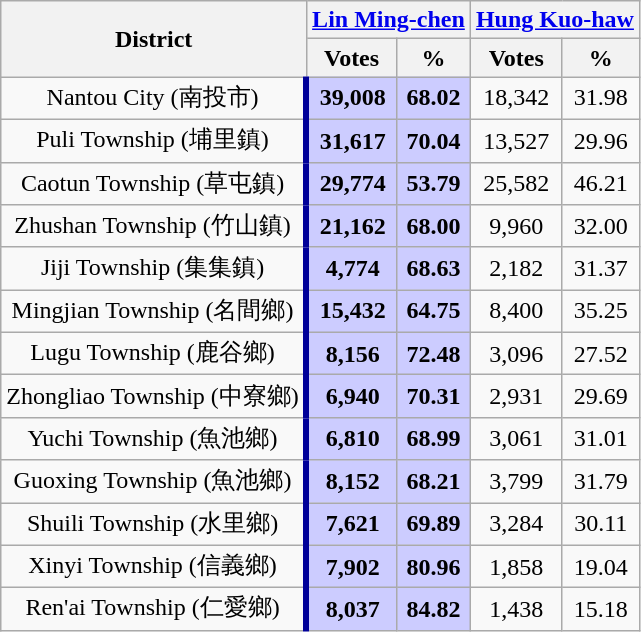<table class="wikitable collapsible sortable" style="text-align:center">
<tr>
<th rowspan=2;">District</th>
<th colspan=2; border-bottom:4px solid #000099;"> <a href='#'>Lin Ming-chen</a></th>
<th colspan=2; border-bottom:4px solid #1B9431;"> <a href='#'>Hung Kuo-haw</a></th>
</tr>
<tr>
<th>Votes</th>
<th>%</th>
<th>Votes</th>
<th>%</th>
</tr>
<tr>
<td style="border-right:4px solid #000099;">Nantou City (南投市)</td>
<td style="background-color:#CCCCFF;"><strong>39,008</strong></td>
<td style="background-color:#CCCCFF;"><strong>68.02</strong></td>
<td>18,342</td>
<td>31.98</td>
</tr>
<tr>
<td style="border-right:4px solid #000099;">Puli Township (埔里鎮)</td>
<td style="background-color:#CCCCFF;"><strong>31,617</strong></td>
<td style="background-color:#CCCCFF;"><strong>70.04</strong></td>
<td>13,527</td>
<td>29.96</td>
</tr>
<tr>
<td style="border-right:4px solid #000099;">Caotun Township (草屯鎮)</td>
<td style="background-color:#CCCCFF;"><strong>29,774</strong></td>
<td style="background-color:#CCCCFF;"><strong>53.79</strong></td>
<td>25,582</td>
<td>46.21</td>
</tr>
<tr>
<td style="border-right:4px solid #000099;">Zhushan Township (竹山鎮)</td>
<td style="background-color:#CCCCFF;"><strong>21,162</strong></td>
<td style="background-color:#CCCCFF;"><strong>68.00</strong></td>
<td>9,960</td>
<td>32.00</td>
</tr>
<tr>
<td style="border-right:4px solid #000099;">Jiji Township (集集鎮)</td>
<td style="background-color:#CCCCFF;"><strong>4,774</strong></td>
<td style="background-color:#CCCCFF;"><strong>68.63</strong></td>
<td>2,182</td>
<td>31.37</td>
</tr>
<tr>
<td style="border-right:4px solid #000099;">Mingjian Township (名間鄉)</td>
<td style="background-color:#CCCCFF;"><strong>15,432</strong></td>
<td style="background-color:#CCCCFF;"><strong>64.75</strong></td>
<td>8,400</td>
<td>35.25</td>
</tr>
<tr>
<td style="border-right:4px solid #000099;">Lugu Township (鹿谷鄉)</td>
<td style="background-color:#CCCCFF;"><strong>8,156</strong></td>
<td style="background-color:#CCCCFF;"><strong>72.48</strong></td>
<td>3,096</td>
<td>27.52</td>
</tr>
<tr>
<td style="border-right:4px solid #000099;">Zhongliao Township (中寮鄉)</td>
<td style="background-color:#CCCCFF;"><strong>6,940</strong></td>
<td style="background-color:#CCCCFF;"><strong>70.31</strong></td>
<td>2,931</td>
<td>29.69</td>
</tr>
<tr>
<td style="border-right:4px solid #000099;">Yuchi Township (魚池鄉)</td>
<td style="background-color:#CCCCFF;"><strong>6,810</strong></td>
<td style="background-color:#CCCCFF;"><strong>68.99</strong></td>
<td>3,061</td>
<td>31.01</td>
</tr>
<tr>
<td style="border-right:4px solid #000099;">Guoxing Township (魚池鄉)</td>
<td style="background-color:#CCCCFF;"><strong>8,152</strong></td>
<td style="background-color:#CCCCFF;"><strong>68.21</strong></td>
<td>3,799</td>
<td>31.79</td>
</tr>
<tr>
<td style="border-right:4px solid #000099;">Shuili Township (水里鄉)</td>
<td style="background-color:#CCCCFF;"><strong>7,621</strong></td>
<td style="background-color:#CCCCFF;"><strong>69.89</strong></td>
<td>3,284</td>
<td>30.11</td>
</tr>
<tr>
<td style="border-right:4px solid #000099;">Xinyi Township (信義鄉)</td>
<td style="background-color:#CCCCFF;"><strong>7,902</strong></td>
<td style="background-color:#CCCCFF;"><strong>80.96</strong></td>
<td>1,858</td>
<td>19.04</td>
</tr>
<tr>
<td style="border-right:4px solid #000099;">Ren'ai Township (仁愛鄉)</td>
<td style="background-color:#CCCCFF;"><strong>8,037</strong></td>
<td style="background-color:#CCCCFF;"><strong>84.82</strong></td>
<td>1,438</td>
<td>15.18</td>
</tr>
</table>
